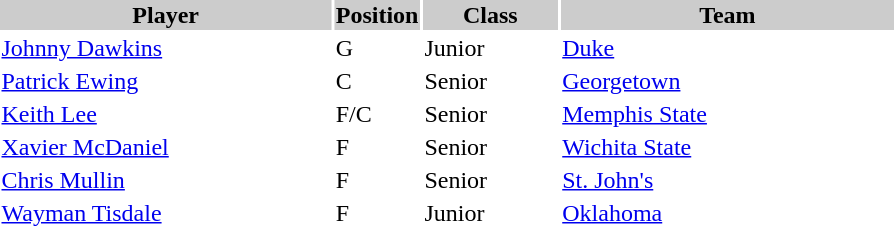<table style="width:600px" "border:'1' 'solid' 'gray'">
<tr>
<th style="background:#CCCCCC;width:40%">Player</th>
<th style="background:#CCCCCC;width:4%">Position</th>
<th style="background:#CCCCCC;width:16%">Class</th>
<th style="background:#CCCCCC;width:40%">Team</th>
</tr>
<tr>
<td><a href='#'>Johnny Dawkins</a></td>
<td>G</td>
<td>Junior</td>
<td><a href='#'>Duke</a></td>
</tr>
<tr>
<td><a href='#'>Patrick Ewing</a></td>
<td>C</td>
<td>Senior</td>
<td><a href='#'>Georgetown</a></td>
</tr>
<tr>
<td><a href='#'>Keith Lee</a></td>
<td>F/C</td>
<td>Senior</td>
<td><a href='#'>Memphis State</a></td>
</tr>
<tr>
<td><a href='#'>Xavier McDaniel</a></td>
<td>F</td>
<td>Senior</td>
<td><a href='#'>Wichita State</a></td>
</tr>
<tr>
<td><a href='#'>Chris Mullin</a></td>
<td>F</td>
<td>Senior</td>
<td><a href='#'>St. John's</a></td>
</tr>
<tr>
<td><a href='#'>Wayman Tisdale</a></td>
<td>F</td>
<td>Junior</td>
<td><a href='#'>Oklahoma</a></td>
</tr>
</table>
